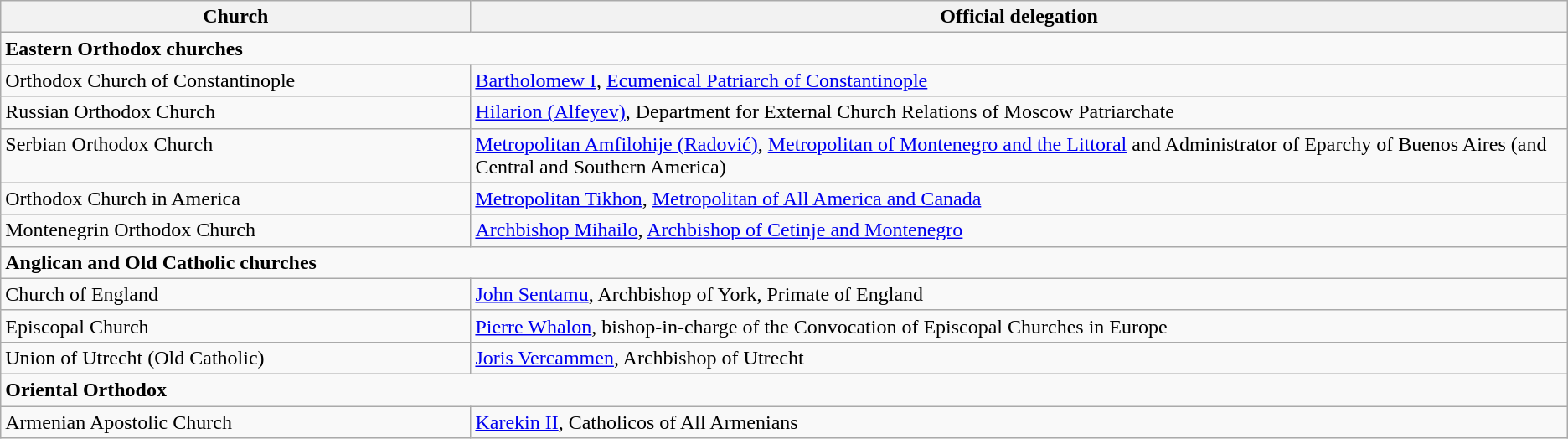<table class="wikitable">
<tr>
<th style="width:30%;">Church</th>
<th style="width:70%;">Official delegation</th>
</tr>
<tr>
<td colspan=2><strong>Eastern Orthodox churches</strong></td>
</tr>
<tr valign="top">
<td>Orthodox Church of Constantinople</td>
<td><a href='#'>Bartholomew I</a>, <a href='#'>Ecumenical Patriarch of Constantinople</a></td>
</tr>
<tr valign="top">
<td>Russian Orthodox Church</td>
<td><a href='#'>Hilarion (Alfeyev)</a>, Department for External Church Relations of Moscow Patriarchate</td>
</tr>
<tr valign="top">
<td>Serbian Orthodox Church</td>
<td><a href='#'>Metropolitan Amfilohije (Radović)</a>, <a href='#'>Metropolitan of Montenegro and the Littoral</a> and Administrator of Eparchy of Buenos Aires (and Central and Southern America)</td>
</tr>
<tr valign="top">
<td>Orthodox Church in America</td>
<td><a href='#'>Metropolitan Tikhon</a>, <a href='#'>Metropolitan of All America and Canada</a></td>
</tr>
<tr valign="top">
<td>Montenegrin Orthodox Church</td>
<td><a href='#'>Archbishop Mihailo</a>, <a href='#'>Archbishop of Cetinje and Montenegro</a></td>
</tr>
<tr>
<td colspan=2><strong>Anglican and Old Catholic churches</strong></td>
</tr>
<tr valign="top">
<td>Church of England</td>
<td><a href='#'>John Sentamu</a>, Archbishop of York, Primate of England</td>
</tr>
<tr valign="top">
<td>Episcopal Church</td>
<td><a href='#'>Pierre Whalon</a>, bishop-in-charge of the Convocation of Episcopal Churches in Europe</td>
</tr>
<tr valign="top">
<td>Union of Utrecht (Old Catholic)</td>
<td><a href='#'>Joris Vercammen</a>, Archbishop of Utrecht</td>
</tr>
<tr>
<td colspan=2><strong>Oriental Orthodox</strong></td>
</tr>
<tr valign="top">
<td>Armenian Apostolic Church</td>
<td><a href='#'>Karekin II</a>, Catholicos of All Armenians</td>
</tr>
</table>
